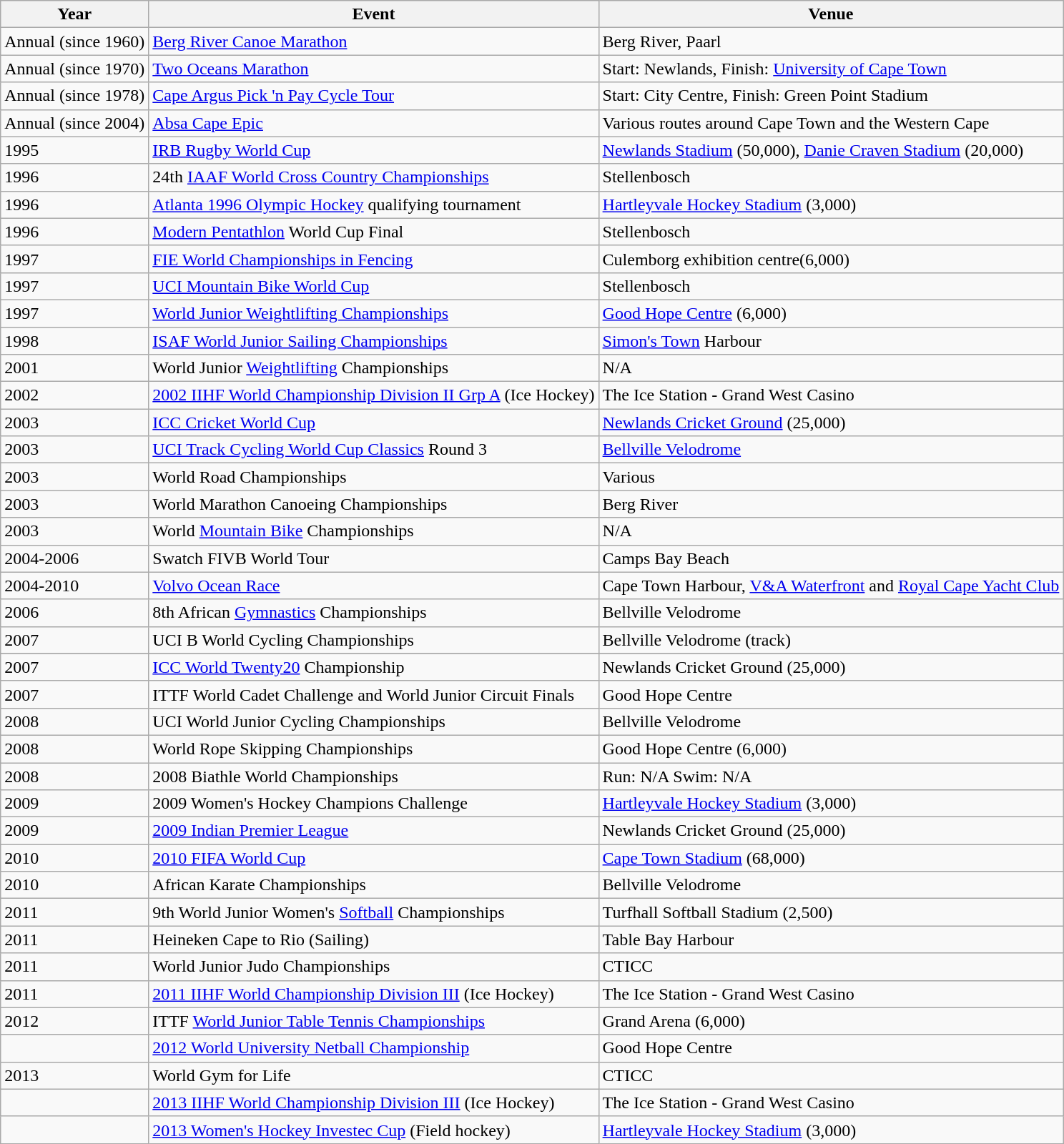<table class="wikitable">
<tr>
<th>Year</th>
<th>Event</th>
<th>Venue</th>
</tr>
<tr>
<td>Annual (since 1960)</td>
<td><a href='#'>Berg River Canoe Marathon</a></td>
<td>Berg River, Paarl</td>
</tr>
<tr>
<td>Annual (since 1970)</td>
<td><a href='#'>Two Oceans Marathon</a></td>
<td>Start: Newlands, Finish: <a href='#'>University of Cape Town</a></td>
</tr>
<tr>
<td>Annual (since 1978)</td>
<td><a href='#'>Cape Argus Pick 'n Pay Cycle Tour</a></td>
<td>Start: City Centre, Finish: Green Point Stadium</td>
</tr>
<tr>
<td>Annual (since 2004)</td>
<td><a href='#'>Absa Cape Epic</a></td>
<td>Various routes around Cape Town and the Western Cape</td>
</tr>
<tr>
<td>1995</td>
<td><a href='#'>IRB Rugby World Cup</a></td>
<td><a href='#'>Newlands Stadium</a> (50,000), <a href='#'>Danie Craven Stadium</a> (20,000)</td>
</tr>
<tr>
<td>1996</td>
<td>24th <a href='#'>IAAF World Cross Country Championships</a></td>
<td>Stellenbosch</td>
</tr>
<tr>
<td>1996</td>
<td><a href='#'>Atlanta 1996 Olympic Hockey</a> qualifying tournament</td>
<td><a href='#'>Hartleyvale Hockey Stadium</a> (3,000)</td>
</tr>
<tr>
<td>1996</td>
<td><a href='#'>Modern Pentathlon</a> World Cup Final</td>
<td>Stellenbosch</td>
</tr>
<tr>
<td>1997</td>
<td><a href='#'>FIE World Championships in Fencing</a></td>
<td>Culemborg exhibition centre(6,000)</td>
</tr>
<tr>
<td>1997</td>
<td><a href='#'>UCI Mountain Bike World Cup</a></td>
<td>Stellenbosch</td>
</tr>
<tr>
<td>1997</td>
<td><a href='#'>World Junior Weightlifting Championships</a></td>
<td><a href='#'>Good Hope Centre</a> (6,000)</td>
</tr>
<tr>
<td>1998</td>
<td><a href='#'>ISAF World Junior Sailing Championships</a></td>
<td><a href='#'>Simon's Town</a> Harbour</td>
</tr>
<tr>
<td>2001</td>
<td>World Junior <a href='#'>Weightlifting</a> Championships</td>
<td>N/A</td>
</tr>
<tr>
<td>2002</td>
<td><a href='#'>2002 IIHF World Championship Division II Grp A</a> (Ice Hockey)</td>
<td>The Ice Station - Grand West Casino</td>
</tr>
<tr>
<td>2003</td>
<td><a href='#'>ICC Cricket World Cup</a></td>
<td><a href='#'>Newlands Cricket Ground</a> (25,000)</td>
</tr>
<tr>
<td>2003</td>
<td><a href='#'>UCI Track Cycling World Cup Classics</a> Round 3</td>
<td><a href='#'>Bellville Velodrome</a></td>
</tr>
<tr>
<td>2003</td>
<td>World Road Championships</td>
<td>Various</td>
</tr>
<tr>
<td>2003</td>
<td>World Marathon Canoeing Championships</td>
<td>Berg River</td>
</tr>
<tr>
<td>2003</td>
<td>World <a href='#'>Mountain Bike</a> Championships</td>
<td>N/A</td>
</tr>
<tr>
<td>2004-2006</td>
<td>Swatch FIVB World Tour</td>
<td>Camps Bay Beach</td>
</tr>
<tr>
<td>2004-2010</td>
<td><a href='#'>Volvo Ocean Race</a></td>
<td>Cape Town Harbour, <a href='#'>V&A Waterfront</a> and <a href='#'>Royal Cape Yacht Club</a></td>
</tr>
<tr>
<td>2006</td>
<td>8th African <a href='#'>Gymnastics</a> Championships</td>
<td>Bellville Velodrome</td>
</tr>
<tr>
<td>2007</td>
<td>UCI B World Cycling Championships</td>
<td>Bellville Velodrome (track)</td>
</tr>
<tr>
</tr>
<tr>
<td>2007</td>
<td><a href='#'>ICC World Twenty20</a> Championship</td>
<td>Newlands Cricket Ground (25,000)</td>
</tr>
<tr>
<td>2007</td>
<td>ITTF World Cadet Challenge and World Junior Circuit Finals</td>
<td>Good Hope Centre</td>
</tr>
<tr>
<td>2008</td>
<td>UCI World Junior Cycling Championships</td>
<td>Bellville Velodrome</td>
</tr>
<tr>
<td>2008</td>
<td>World Rope Skipping Championships</td>
<td>Good Hope Centre (6,000)</td>
</tr>
<tr>
<td>2008</td>
<td>2008 Biathle World Championships</td>
<td>Run: N/A Swim: N/A</td>
</tr>
<tr>
<td>2009</td>
<td>2009 Women's Hockey Champions Challenge</td>
<td><a href='#'>Hartleyvale Hockey Stadium</a> (3,000)</td>
</tr>
<tr>
<td>2009</td>
<td><a href='#'>2009 Indian Premier League</a></td>
<td>Newlands Cricket Ground (25,000)</td>
</tr>
<tr>
<td>2010</td>
<td><a href='#'>2010 FIFA World Cup</a></td>
<td><a href='#'>Cape Town Stadium</a> (68,000)</td>
</tr>
<tr>
<td>2010</td>
<td>African Karate Championships</td>
<td>Bellville Velodrome</td>
</tr>
<tr>
<td>2011</td>
<td>9th World Junior Women's <a href='#'>Softball</a> Championships</td>
<td>Turfhall Softball Stadium (2,500)</td>
</tr>
<tr>
<td>2011</td>
<td>Heineken Cape to Rio (Sailing)</td>
<td>Table Bay Harbour</td>
</tr>
<tr>
<td>2011</td>
<td>World Junior Judo Championships</td>
<td>CTICC</td>
</tr>
<tr>
<td>2011</td>
<td><a href='#'>2011 IIHF World Championship Division III</a> (Ice Hockey)</td>
<td>The Ice Station - Grand West Casino</td>
</tr>
<tr>
<td>2012</td>
<td>ITTF <a href='#'>World Junior Table Tennis Championships</a></td>
<td>Grand Arena (6,000)</td>
</tr>
<tr>
<td></td>
<td><a href='#'>2012 World University Netball Championship</a></td>
<td>Good Hope Centre</td>
</tr>
<tr>
<td>2013</td>
<td>World Gym for Life</td>
<td>CTICC</td>
</tr>
<tr>
<td></td>
<td><a href='#'>2013 IIHF World Championship Division III</a> (Ice Hockey)</td>
<td>The Ice Station - Grand West Casino</td>
</tr>
<tr>
<td></td>
<td><a href='#'>2013 Women's Hockey Investec Cup</a> (Field hockey)</td>
<td><a href='#'>Hartleyvale Hockey Stadium</a> (3,000)</td>
</tr>
</table>
